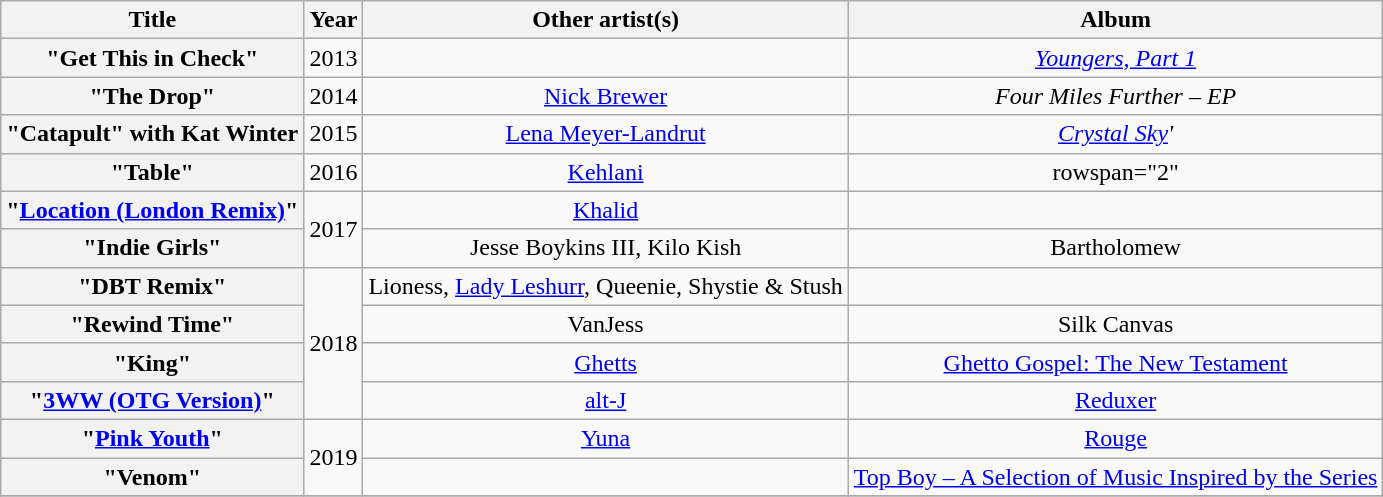<table class="wikitable plainrowheaders" style="text-align:center;">
<tr>
<th scope="col">Title</th>
<th scope="col">Year</th>
<th scope="col">Other artist(s)</th>
<th scope="col">Album</th>
</tr>
<tr>
<th scope="row">"Get This in Check"</th>
<td>2013</td>
<td></td>
<td><em><a href='#'>Youngers, Part 1</a></em></td>
</tr>
<tr>
<th scope="row">"The Drop"</th>
<td>2014</td>
<td><a href='#'>Nick Brewer</a></td>
<td><em>Four Miles Further – EP</em></td>
</tr>
<tr>
<th scope="row">"Catapult" with Kat Winter</th>
<td>2015</td>
<td><a href='#'>Lena Meyer-Landrut</a></td>
<td><em><a href='#'>Crystal Sky</a>'</td>
</tr>
<tr>
<th scope="row">"Table"</th>
<td>2016</td>
<td><a href='#'>Kehlani</a></td>
<td>rowspan="2" </td>
</tr>
<tr>
<th scope="row">"<a href='#'>Location (London Remix)</a>"</th>
<td rowspan="2">2017</td>
<td><a href='#'>Khalid</a></td>
</tr>
<tr>
<th scope="row">"Indie Girls"</th>
<td>Jesse Boykins III, Kilo Kish</td>
<td></em>Bartholomew<em></td>
</tr>
<tr>
<th scope="row">"DBT Remix"</th>
<td rowspan="4">2018</td>
<td>Lioness, <a href='#'>Lady Leshurr</a>, Queenie, Shystie & Stush</td>
<td></td>
</tr>
<tr>
<th scope="row">"Rewind Time"</th>
<td>VanJess</td>
<td></em>Silk Canvas<em></td>
</tr>
<tr>
<th scope="row">"King"</th>
<td><a href='#'>Ghetts</a></td>
<td></em><a href='#'>Ghetto Gospel: The New Testament</a><em></td>
</tr>
<tr>
<th scope="row">"<a href='#'>3WW (OTG Version)</a>"</th>
<td><a href='#'>alt-J</a></td>
<td></em><a href='#'>Reduxer</a><em></td>
</tr>
<tr>
<th scope="row">"<a href='#'>Pink Youth</a>"</th>
<td rowspan="2">2019</td>
<td><a href='#'>Yuna</a></td>
<td></em><a href='#'>Rouge</a><em></td>
</tr>
<tr>
<th scope="row">"Venom"</th>
<td></td>
<td></em><a href='#'>Top Boy – A Selection of Music Inspired by the Series</a><em></td>
</tr>
<tr>
</tr>
</table>
